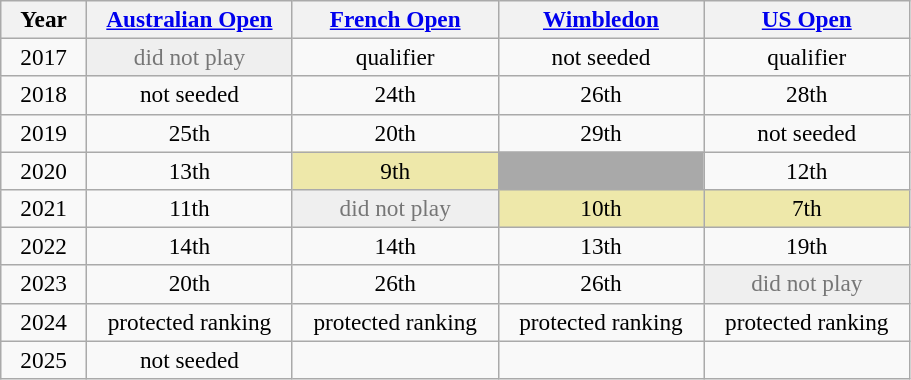<table class=wikitable style=font-size:97%;text-align:center>
<tr>
<th width=50>Year</th>
<th width=130><a href='#'>Australian Open</a></th>
<th width=130><a href='#'>French Open</a></th>
<th width=130><a href='#'>Wimbledon</a></th>
<th width=130><a href='#'>US Open</a></th>
</tr>
<tr>
<td>2017</td>
<td style="color:#767676; background:#efefef">did not play</td>
<td>qualifier</td>
<td>not seeded</td>
<td>qualifier</td>
</tr>
<tr>
<td>2018</td>
<td>not seeded</td>
<td>24th</td>
<td>26th</td>
<td>28th</td>
</tr>
<tr>
<td>2019</td>
<td>25th</td>
<td>20th</td>
<td>29th</td>
<td>not seeded</td>
</tr>
<tr>
<td>2020</td>
<td>13th</td>
<td bgcolor=eee8aa>9th</td>
<td bgcolor="darkgray"></td>
<td>12th</td>
</tr>
<tr>
<td>2021</td>
<td>11th</td>
<td style="color:#767676; background:#efefef">did not play</td>
<td bgcolor=eee8aa>10th</td>
<td bgcolor=eee8aa>7th</td>
</tr>
<tr>
<td>2022</td>
<td>14th</td>
<td>14th</td>
<td>13th</td>
<td>19th</td>
</tr>
<tr>
<td>2023</td>
<td>20th</td>
<td>26th</td>
<td>26th</td>
<td style="color:#767676; background:#efefef">did not play</td>
</tr>
<tr>
<td>2024</td>
<td>protected ranking</td>
<td>protected ranking</td>
<td>protected ranking</td>
<td>protected ranking</td>
</tr>
<tr>
<td>2025</td>
<td>not seeded</td>
<td></td>
<td></td>
<td></td>
</tr>
</table>
